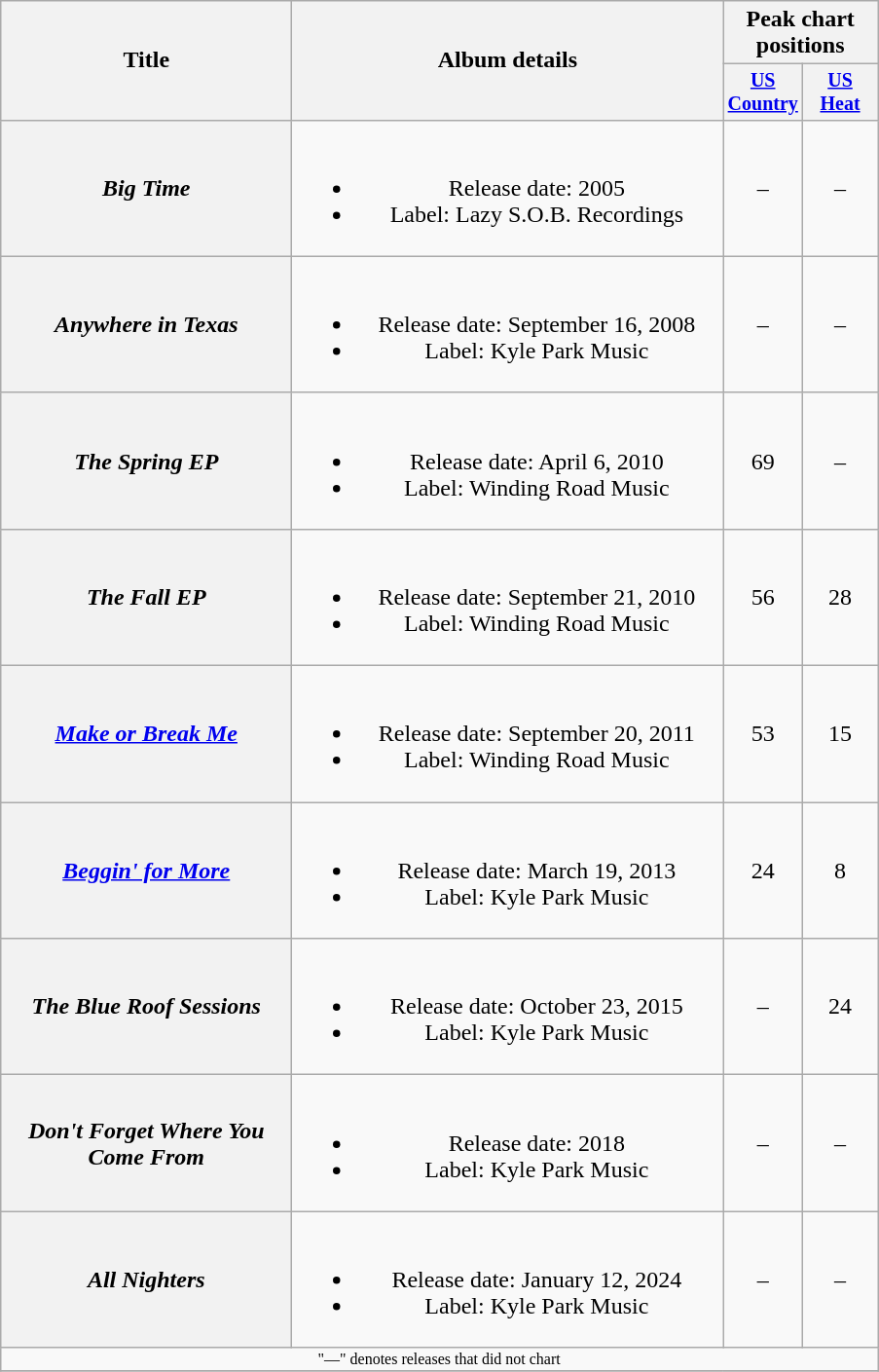<table class="wikitable plainrowheaders" style="text-align:center;">
<tr>
<th rowspan="2" style="width:12em;">Title</th>
<th rowspan="2" style="width:18em;">Album details</th>
<th colspan="2">Peak chart positions</th>
</tr>
<tr style="font-size:smaller;">
<th width="45"><a href='#'>US Country</a></th>
<th width="45"><a href='#'>US<br>Heat</a></th>
</tr>
<tr>
<th><em>Big Time</em></th>
<td><br><ul><li>Release date: 2005</li><li>Label: Lazy S.O.B. Recordings</li></ul></td>
<td>–</td>
<td>–</td>
</tr>
<tr>
<th><em>Anywhere in Texas</em></th>
<td><br><ul><li>Release date: September 16, 2008</li><li>Label: Kyle Park Music</li></ul></td>
<td>–</td>
<td>–</td>
</tr>
<tr>
<th><em>The Spring EP</em></th>
<td><br><ul><li>Release date: April 6, 2010</li><li>Label: Winding Road Music</li></ul></td>
<td>69</td>
<td>–</td>
</tr>
<tr>
<th><em>The Fall EP</em></th>
<td><br><ul><li>Release date: September 21, 2010</li><li>Label: Winding Road Music</li></ul></td>
<td>56</td>
<td>28</td>
</tr>
<tr>
<th><em><a href='#'>Make or Break Me</a></em></th>
<td><br><ul><li>Release date: September 20, 2011</li><li>Label: Winding Road Music</li></ul></td>
<td>53</td>
<td>15</td>
</tr>
<tr>
<th><em><a href='#'>Beggin' for More</a></em></th>
<td><br><ul><li>Release date: March 19, 2013</li><li>Label: Kyle Park Music</li></ul></td>
<td>24</td>
<td>8</td>
</tr>
<tr>
<th><em>The Blue Roof Sessions</em></th>
<td><br><ul><li>Release date: October 23, 2015</li><li>Label: Kyle Park Music</li></ul></td>
<td>–</td>
<td>24</td>
</tr>
<tr>
<th><em>Don't Forget Where You Come From</em></th>
<td><br><ul><li>Release date: 2018</li><li>Label: Kyle Park Music</li></ul></td>
<td>–</td>
<td>–</td>
</tr>
<tr>
<th><em>All Nighters</em></th>
<td><br><ul><li>Release date: January 12, 2024</li><li>Label: Kyle Park Music</li></ul></td>
<td>–</td>
<td>–</td>
</tr>
<tr>
<td colspan="4" style="font-size:8pt">"—" denotes releases that did not chart</td>
</tr>
<tr>
</tr>
</table>
